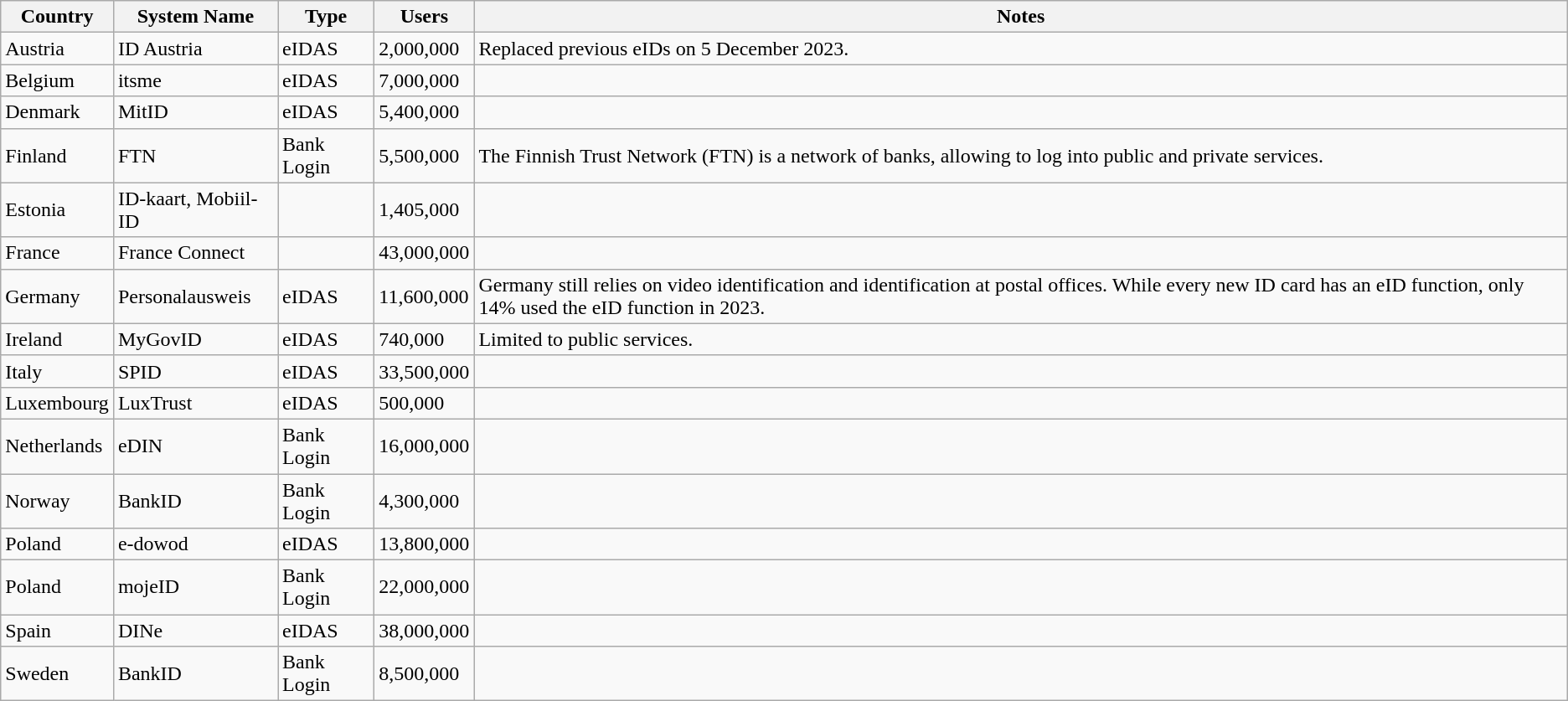<table class="wikitable">
<tr>
<th>Country</th>
<th>System Name</th>
<th>Type</th>
<th>Users</th>
<th>Notes</th>
</tr>
<tr>
<td>Austria</td>
<td>ID Austria</td>
<td>eIDAS</td>
<td>2,000,000</td>
<td>Replaced previous eIDs on 5 December 2023.</td>
</tr>
<tr>
<td>Belgium</td>
<td>itsme</td>
<td>eIDAS</td>
<td>7,000,000</td>
<td></td>
</tr>
<tr>
<td>Denmark</td>
<td>MitID</td>
<td>eIDAS</td>
<td>5,400,000</td>
<td></td>
</tr>
<tr>
<td>Finland</td>
<td>FTN</td>
<td>Bank Login</td>
<td>5,500,000</td>
<td>The Finnish Trust Network (FTN) is a network of banks, allowing to log into public and private services.</td>
</tr>
<tr>
<td>Estonia</td>
<td>ID-kaart, Mobiil-ID</td>
<td></td>
<td>1,405,000</td>
<td></td>
</tr>
<tr>
<td>France</td>
<td>France Connect</td>
<td></td>
<td>43,000,000</td>
<td></td>
</tr>
<tr>
<td>Germany</td>
<td>Personalausweis</td>
<td>eIDAS</td>
<td>11,600,000</td>
<td>Germany still relies on video identification and identification at postal offices. While every new ID card has an eID function, only 14% used the eID function in 2023.</td>
</tr>
<tr>
<td>Ireland</td>
<td>MyGovID</td>
<td>eIDAS</td>
<td>740,000</td>
<td>Limited to public services.</td>
</tr>
<tr>
<td>Italy</td>
<td>SPID</td>
<td>eIDAS</td>
<td>33,500,000</td>
<td></td>
</tr>
<tr>
<td>Luxembourg</td>
<td>LuxTrust</td>
<td>eIDAS</td>
<td>500,000</td>
<td></td>
</tr>
<tr>
<td>Netherlands</td>
<td>eDIN</td>
<td>Bank Login</td>
<td>16,000,000</td>
<td></td>
</tr>
<tr>
<td>Norway</td>
<td>BankID</td>
<td>Bank Login</td>
<td>4,300,000</td>
<td></td>
</tr>
<tr>
<td>Poland</td>
<td>e-dowod</td>
<td>eIDAS</td>
<td>13,800,000</td>
<td></td>
</tr>
<tr>
<td>Poland</td>
<td>mojeID</td>
<td>Bank Login</td>
<td>22,000,000</td>
<td></td>
</tr>
<tr>
<td>Spain</td>
<td>DINe</td>
<td>eIDAS</td>
<td>38,000,000</td>
<td></td>
</tr>
<tr>
<td>Sweden</td>
<td>BankID</td>
<td>Bank Login</td>
<td>8,500,000</td>
<td></td>
</tr>
</table>
